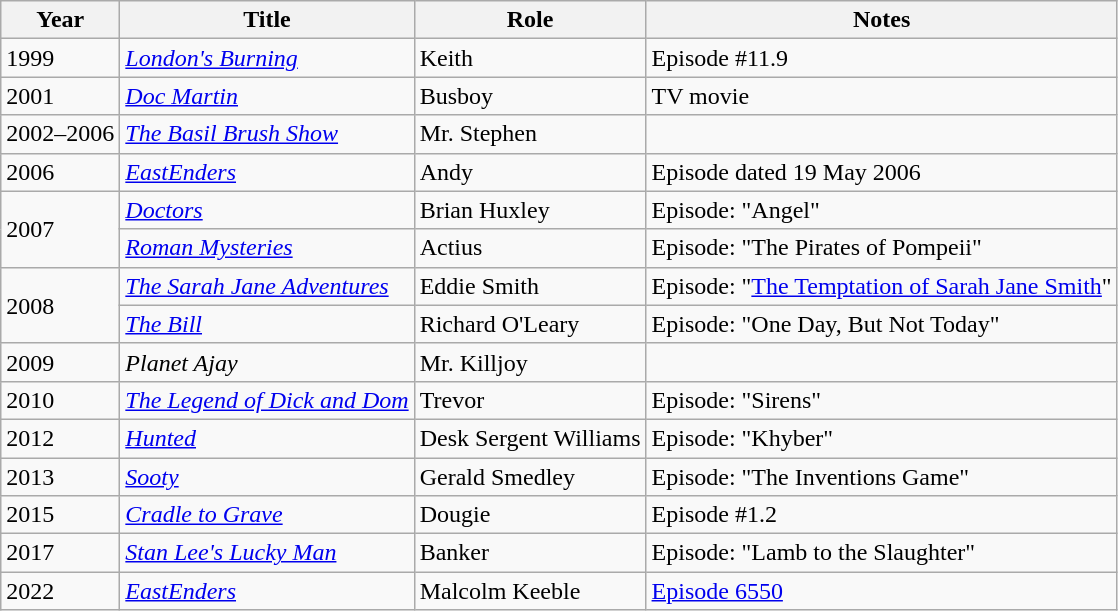<table class="wikitable">
<tr>
<th>Year</th>
<th>Title</th>
<th>Role</th>
<th>Notes</th>
</tr>
<tr>
<td>1999</td>
<td><em><a href='#'>London's Burning</a></em></td>
<td>Keith</td>
<td>Episode #11.9</td>
</tr>
<tr>
<td>2001</td>
<td><em><a href='#'>Doc Martin</a></em></td>
<td>Busboy</td>
<td>TV movie</td>
</tr>
<tr>
<td>2002–2006</td>
<td><em><a href='#'>The Basil Brush Show</a></em></td>
<td>Mr. Stephen</td>
<td></td>
</tr>
<tr>
<td>2006</td>
<td><em><a href='#'>EastEnders</a></em></td>
<td>Andy</td>
<td>Episode dated 19 May 2006</td>
</tr>
<tr>
<td rowspan="2">2007</td>
<td><em><a href='#'>Doctors</a></em></td>
<td>Brian Huxley</td>
<td>Episode: "Angel"</td>
</tr>
<tr>
<td><em><a href='#'>Roman Mysteries</a></em></td>
<td>Actius</td>
<td>Episode: "The Pirates of Pompeii"</td>
</tr>
<tr>
<td rowspan="2">2008</td>
<td><em><a href='#'>The Sarah Jane Adventures</a></em></td>
<td>Eddie Smith</td>
<td>Episode: "<a href='#'>The Temptation of Sarah Jane Smith</a>"</td>
</tr>
<tr>
<td><em><a href='#'>The Bill</a></em></td>
<td>Richard O'Leary</td>
<td>Episode: "One Day, But Not Today"</td>
</tr>
<tr>
<td>2009</td>
<td><em>Planet Ajay</em></td>
<td>Mr. Killjoy</td>
<td></td>
</tr>
<tr>
<td>2010</td>
<td><em><a href='#'>The Legend of Dick and Dom</a></em></td>
<td>Trevor</td>
<td>Episode: "Sirens"</td>
</tr>
<tr>
<td>2012</td>
<td><em><a href='#'>Hunted</a></em></td>
<td>Desk Sergent Williams</td>
<td>Episode: "Khyber"</td>
</tr>
<tr>
<td>2013</td>
<td><em><a href='#'>Sooty</a></em></td>
<td>Gerald Smedley</td>
<td>Episode: "The Inventions Game"</td>
</tr>
<tr>
<td>2015</td>
<td><em><a href='#'>Cradle to Grave</a></em></td>
<td>Dougie</td>
<td>Episode #1.2</td>
</tr>
<tr>
<td>2017</td>
<td><em><a href='#'>Stan Lee's Lucky Man</a></em></td>
<td>Banker</td>
<td>Episode: "Lamb to the Slaughter"</td>
</tr>
<tr>
<td>2022</td>
<td><em><a href='#'>EastEnders</a></em></td>
<td>Malcolm Keeble</td>
<td><a href='#'>Episode 6550</a></td>
</tr>
</table>
